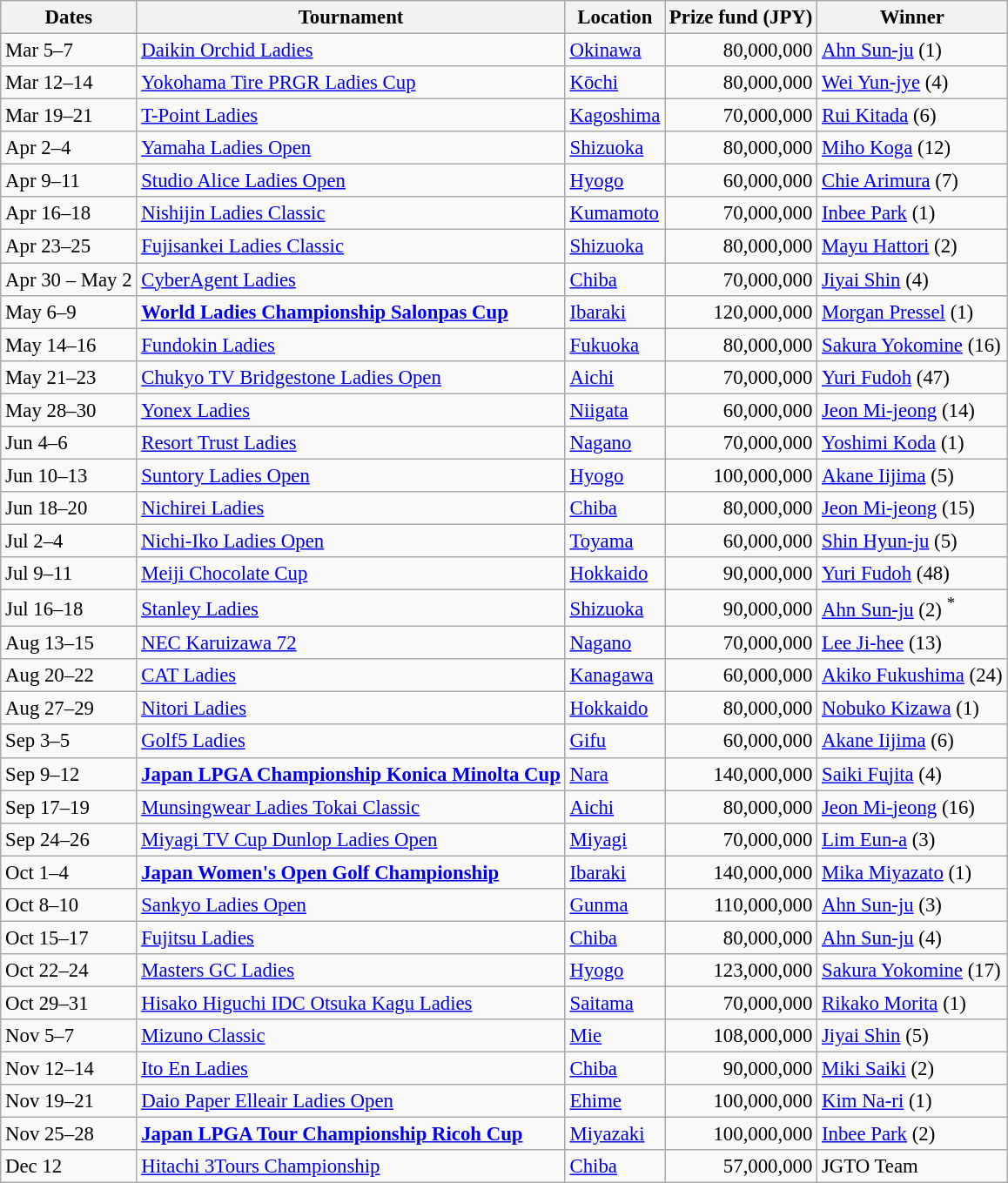<table class="wikitable sortable" style="font-size:95%;">
<tr>
<th>Dates</th>
<th>Tournament</th>
<th>Location</th>
<th>Prize fund (JPY)</th>
<th>Winner</th>
</tr>
<tr>
<td>Mar 5–7</td>
<td><a href='#'>Daikin Orchid Ladies</a></td>
<td><a href='#'>Okinawa</a></td>
<td align=right>80,000,000</td>
<td> <a href='#'>Ahn Sun-ju</a> (1)</td>
</tr>
<tr>
<td>Mar 12–14</td>
<td><a href='#'>Yokohama Tire PRGR Ladies Cup</a></td>
<td><a href='#'>Kōchi</a></td>
<td align=right>80,000,000</td>
<td> <a href='#'>Wei Yun-jye</a> (4)</td>
</tr>
<tr>
<td>Mar 19–21</td>
<td><a href='#'>T-Point Ladies</a></td>
<td><a href='#'>Kagoshima</a></td>
<td align=right>70,000,000</td>
<td> <a href='#'>Rui Kitada</a> (6)</td>
</tr>
<tr>
<td>Apr 2–4</td>
<td><a href='#'>Yamaha Ladies Open</a></td>
<td><a href='#'>Shizuoka</a></td>
<td align=right>80,000,000</td>
<td> <a href='#'>Miho Koga</a> (12)</td>
</tr>
<tr>
<td>Apr 9–11</td>
<td><a href='#'>Studio Alice Ladies Open</a></td>
<td><a href='#'>Hyogo</a></td>
<td align=right>60,000,000</td>
<td> <a href='#'>Chie Arimura</a> (7)</td>
</tr>
<tr>
<td>Apr 16–18</td>
<td><a href='#'>Nishijin Ladies Classic</a></td>
<td><a href='#'>Kumamoto</a></td>
<td align=right>70,000,000</td>
<td> <a href='#'>Inbee Park</a> (1)</td>
</tr>
<tr>
<td>Apr 23–25</td>
<td><a href='#'>Fujisankei Ladies Classic</a></td>
<td><a href='#'>Shizuoka</a></td>
<td align=right>80,000,000</td>
<td> <a href='#'>Mayu Hattori</a> (2)</td>
</tr>
<tr>
<td>Apr 30 – May 2</td>
<td><a href='#'>CyberAgent Ladies</a></td>
<td><a href='#'>Chiba</a></td>
<td align=right>70,000,000</td>
<td> <a href='#'>Jiyai Shin</a> (4)</td>
</tr>
<tr>
<td>May 6–9</td>
<td><strong><a href='#'>World Ladies Championship Salonpas Cup</a></strong></td>
<td><a href='#'>Ibaraki</a></td>
<td align=right>120,000,000</td>
<td> <a href='#'>Morgan Pressel</a> (1)</td>
</tr>
<tr>
<td>May 14–16</td>
<td><a href='#'>Fundokin Ladies</a></td>
<td><a href='#'>Fukuoka</a></td>
<td align=right>80,000,000</td>
<td> <a href='#'>Sakura Yokomine</a> (16)</td>
</tr>
<tr>
<td>May 21–23</td>
<td><a href='#'>Chukyo TV Bridgestone Ladies Open</a></td>
<td><a href='#'>Aichi</a></td>
<td align=right>70,000,000</td>
<td> <a href='#'>Yuri Fudoh</a> (47)</td>
</tr>
<tr>
<td>May 28–30</td>
<td><a href='#'>Yonex Ladies</a></td>
<td><a href='#'>Niigata</a></td>
<td align=right>60,000,000</td>
<td> <a href='#'>Jeon Mi-jeong</a> (14)</td>
</tr>
<tr>
<td>Jun 4–6</td>
<td><a href='#'>Resort Trust Ladies</a></td>
<td><a href='#'>Nagano</a></td>
<td align=right>70,000,000</td>
<td> <a href='#'>Yoshimi Koda</a> (1)</td>
</tr>
<tr>
<td>Jun 10–13</td>
<td><a href='#'>Suntory Ladies Open</a></td>
<td><a href='#'>Hyogo</a></td>
<td align=right>100,000,000</td>
<td> <a href='#'>Akane Iijima</a> (5)</td>
</tr>
<tr>
<td>Jun 18–20</td>
<td><a href='#'>Nichirei Ladies</a></td>
<td><a href='#'>Chiba</a></td>
<td align=right>80,000,000</td>
<td> <a href='#'>Jeon Mi-jeong</a> (15)</td>
</tr>
<tr>
<td>Jul 2–4</td>
<td><a href='#'>Nichi-Iko Ladies Open</a></td>
<td><a href='#'>Toyama</a></td>
<td align=right>60,000,000</td>
<td> <a href='#'>Shin Hyun-ju</a> (5)</td>
</tr>
<tr>
<td>Jul 9–11</td>
<td><a href='#'>Meiji Chocolate Cup</a></td>
<td><a href='#'>Hokkaido</a></td>
<td align=right>90,000,000</td>
<td> <a href='#'>Yuri Fudoh</a> (48)</td>
</tr>
<tr>
<td>Jul 16–18</td>
<td><a href='#'>Stanley Ladies</a></td>
<td><a href='#'>Shizuoka</a></td>
<td align=right>90,000,000</td>
<td> <a href='#'>Ahn Sun-ju</a> (2) <sup>*</sup></td>
</tr>
<tr>
<td>Aug 13–15</td>
<td><a href='#'>NEC Karuizawa 72</a></td>
<td><a href='#'>Nagano</a></td>
<td align=right>70,000,000</td>
<td> <a href='#'>Lee Ji-hee</a> (13)</td>
</tr>
<tr>
<td>Aug 20–22</td>
<td><a href='#'>CAT Ladies</a></td>
<td><a href='#'>Kanagawa</a></td>
<td align=right>60,000,000</td>
<td> <a href='#'>Akiko Fukushima</a> (24)</td>
</tr>
<tr>
<td>Aug 27–29</td>
<td><a href='#'>Nitori Ladies</a></td>
<td><a href='#'>Hokkaido</a></td>
<td align=right>80,000,000</td>
<td> <a href='#'>Nobuko Kizawa</a> (1)</td>
</tr>
<tr>
<td>Sep 3–5</td>
<td><a href='#'>Golf5 Ladies</a></td>
<td><a href='#'>Gifu</a></td>
<td align=right>60,000,000</td>
<td> <a href='#'>Akane Iijima</a> (6)</td>
</tr>
<tr>
<td>Sep 9–12</td>
<td><strong><a href='#'>Japan LPGA Championship Konica Minolta Cup</a></strong></td>
<td><a href='#'>Nara</a></td>
<td align=right>140,000,000</td>
<td> <a href='#'>Saiki Fujita</a> (4)</td>
</tr>
<tr>
<td>Sep 17–19</td>
<td><a href='#'>Munsingwear Ladies Tokai Classic</a></td>
<td><a href='#'>Aichi</a></td>
<td align=right>80,000,000</td>
<td> <a href='#'>Jeon Mi-jeong</a> (16)</td>
</tr>
<tr>
<td>Sep 24–26</td>
<td><a href='#'>Miyagi TV Cup Dunlop Ladies Open</a></td>
<td><a href='#'>Miyagi</a></td>
<td align=right>70,000,000</td>
<td> <a href='#'>Lim Eun-a</a> (3)</td>
</tr>
<tr>
<td>Oct 1–4</td>
<td><strong><a href='#'>Japan Women's Open Golf Championship</a></strong></td>
<td><a href='#'>Ibaraki</a></td>
<td align=right>140,000,000</td>
<td> <a href='#'>Mika Miyazato</a> (1)</td>
</tr>
<tr>
<td>Oct 8–10</td>
<td><a href='#'>Sankyo Ladies Open</a></td>
<td><a href='#'>Gunma</a></td>
<td align=right>110,000,000</td>
<td> <a href='#'>Ahn Sun-ju</a> (3)</td>
</tr>
<tr>
<td>Oct 15–17</td>
<td><a href='#'>Fujitsu Ladies</a></td>
<td><a href='#'>Chiba</a></td>
<td align=right>80,000,000</td>
<td> <a href='#'>Ahn Sun-ju</a> (4)</td>
</tr>
<tr>
<td>Oct 22–24</td>
<td><a href='#'>Masters GC Ladies</a></td>
<td><a href='#'>Hyogo</a></td>
<td align=right>123,000,000</td>
<td> <a href='#'>Sakura Yokomine</a> (17)</td>
</tr>
<tr>
<td>Oct 29–31</td>
<td><a href='#'>Hisako Higuchi IDC Otsuka Kagu Ladies</a></td>
<td><a href='#'>Saitama</a></td>
<td align=right>70,000,000</td>
<td> <a href='#'>Rikako Morita</a> (1)</td>
</tr>
<tr>
<td>Nov 5–7</td>
<td><a href='#'>Mizuno Classic</a></td>
<td><a href='#'>Mie</a></td>
<td align=right>108,000,000</td>
<td> <a href='#'>Jiyai Shin</a> (5)</td>
</tr>
<tr>
<td>Nov 12–14</td>
<td><a href='#'>Ito En Ladies</a></td>
<td><a href='#'>Chiba</a></td>
<td align=right>90,000,000</td>
<td> <a href='#'>Miki Saiki</a> (2)</td>
</tr>
<tr>
<td>Nov 19–21</td>
<td><a href='#'>Daio Paper Elleair Ladies Open</a></td>
<td><a href='#'>Ehime</a></td>
<td align=right>100,000,000</td>
<td> <a href='#'>Kim Na-ri</a> (1)</td>
</tr>
<tr>
<td>Nov 25–28</td>
<td><strong><a href='#'>Japan LPGA Tour Championship Ricoh Cup</a></strong></td>
<td><a href='#'>Miyazaki</a></td>
<td align=right>100,000,000</td>
<td> <a href='#'>Inbee Park</a> (2)</td>
</tr>
<tr>
<td>Dec 12</td>
<td><a href='#'>Hitachi 3Tours Championship</a></td>
<td><a href='#'>Chiba</a></td>
<td align=right>57,000,000</td>
<td>JGTO Team</td>
</tr>
</table>
